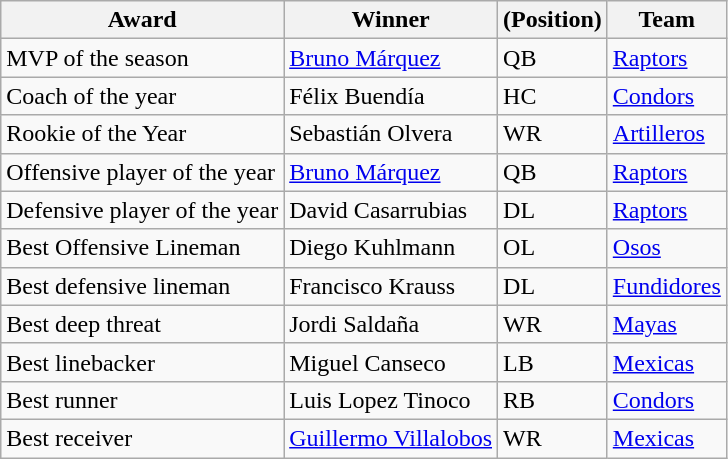<table class="wikitable">
<tr>
<th>Award</th>
<th>Winner</th>
<th>(Position)</th>
<th>Team</th>
</tr>
<tr>
<td>MVP of the season</td>
<td><a href='#'>Bruno Márquez</a></td>
<td>QB</td>
<td><a href='#'>Raptors</a></td>
</tr>
<tr>
<td>Coach of the year</td>
<td>Félix Buendía</td>
<td>HC</td>
<td><a href='#'>Condors</a></td>
</tr>
<tr>
<td>Rookie of the Year</td>
<td>Sebastián Olvera</td>
<td>WR</td>
<td><a href='#'>Artilleros</a></td>
</tr>
<tr>
<td>Offensive player of the year</td>
<td><a href='#'>Bruno Márquez</a></td>
<td>QB</td>
<td><a href='#'>Raptors</a></td>
</tr>
<tr>
<td>Defensive player of the year</td>
<td>David Casarrubias</td>
<td>DL</td>
<td><a href='#'>Raptors</a></td>
</tr>
<tr>
<td>Best Offensive Lineman</td>
<td>Diego Kuhlmann</td>
<td>OL</td>
<td><a href='#'>Osos</a></td>
</tr>
<tr>
<td>Best defensive lineman</td>
<td>Francisco Krauss</td>
<td>DL</td>
<td><a href='#'>Fundidores</a></td>
</tr>
<tr>
<td>Best deep threat</td>
<td>Jordi Saldaña</td>
<td>WR</td>
<td><a href='#'>Mayas</a></td>
</tr>
<tr>
<td>Best linebacker</td>
<td>Miguel Canseco</td>
<td>LB</td>
<td><a href='#'>Mexicas</a></td>
</tr>
<tr>
<td>Best runner</td>
<td>Luis Lopez Tinoco</td>
<td>RB</td>
<td><a href='#'>Condors</a></td>
</tr>
<tr>
<td>Best receiver</td>
<td><a href='#'>Guillermo Villalobos</a></td>
<td>WR</td>
<td><a href='#'>Mexicas</a></td>
</tr>
</table>
